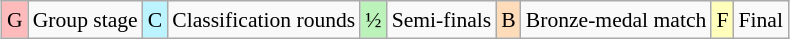<table class="wikitable" style="margin:0.5em auto; font-size:90%; line-height:1.25em;">
<tr>
<td bgcolor="#FFBBBB" align=center>G</td>
<td>Group stage</td>
<td bgcolor="#BBF3FF" align=center>C</td>
<td>Classification rounds</td>
<td bgcolor="#BBF3BB" align=center>½</td>
<td>Semi-finals</td>
<td bgcolor="#FEDCBA" align=center>B</td>
<td>Bronze-medal match</td>
<td bgcolor="#FFFFBB" align=center>F</td>
<td>Final</td>
</tr>
</table>
